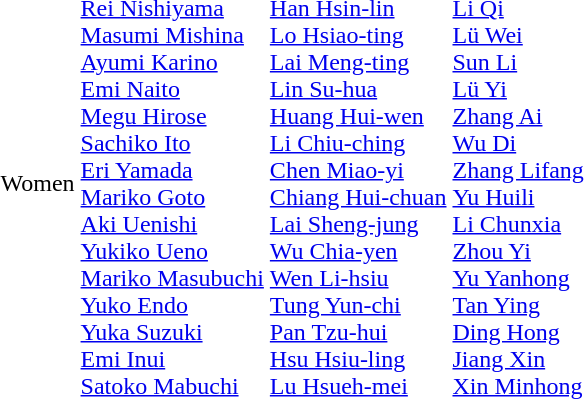<table>
<tr>
<td>Women<br></td>
<td><br><a href='#'>Rei Nishiyama</a><br><a href='#'>Masumi Mishina</a><br><a href='#'>Ayumi Karino</a><br><a href='#'>Emi Naito</a><br><a href='#'>Megu Hirose</a><br><a href='#'>Sachiko Ito</a><br><a href='#'>Eri Yamada</a><br><a href='#'>Mariko Goto</a><br><a href='#'>Aki Uenishi</a><br><a href='#'>Yukiko Ueno</a><br><a href='#'>Mariko Masubuchi</a><br><a href='#'>Yuko Endo</a><br><a href='#'>Yuka Suzuki</a><br><a href='#'>Emi Inui</a><br><a href='#'>Satoko Mabuchi</a></td>
<td><br><a href='#'>Han Hsin-lin</a><br><a href='#'>Lo Hsiao-ting</a><br><a href='#'>Lai Meng-ting</a><br><a href='#'>Lin Su-hua</a><br><a href='#'>Huang Hui-wen</a><br><a href='#'>Li Chiu-ching</a><br><a href='#'>Chen Miao-yi</a><br><a href='#'>Chiang Hui-chuan</a><br><a href='#'>Lai Sheng-jung</a><br><a href='#'>Wu Chia-yen</a><br><a href='#'>Wen Li-hsiu</a><br><a href='#'>Tung Yun-chi</a><br><a href='#'>Pan Tzu-hui</a><br><a href='#'>Hsu Hsiu-ling</a><br><a href='#'>Lu Hsueh-mei</a></td>
<td><br><a href='#'>Li Qi</a><br><a href='#'>Lü Wei</a><br><a href='#'>Sun Li</a><br><a href='#'>Lü Yi</a><br><a href='#'>Zhang Ai</a><br><a href='#'>Wu Di</a><br><a href='#'>Zhang Lifang</a><br><a href='#'>Yu Huili</a><br><a href='#'>Li Chunxia</a><br><a href='#'>Zhou Yi</a><br><a href='#'>Yu Yanhong</a><br><a href='#'>Tan Ying</a><br><a href='#'>Ding Hong</a><br><a href='#'>Jiang Xin</a><br><a href='#'>Xin Minhong</a></td>
</tr>
</table>
